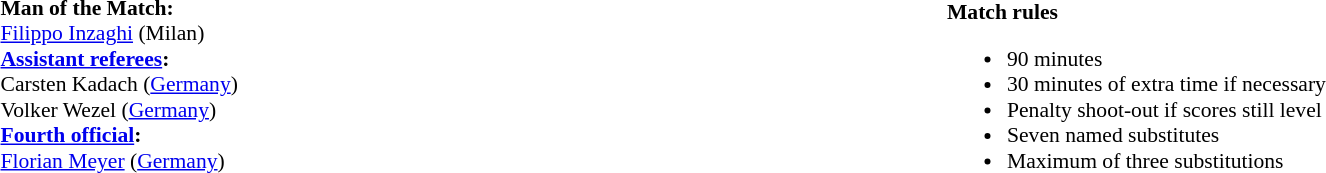<table width=100% style="font-size: 90%">
<tr>
<td><br><strong>Man of the Match:</strong>
<br><a href='#'>Filippo Inzaghi</a> (Milan)<br><strong><a href='#'>Assistant referees</a>:</strong>
<br>Carsten Kadach (<a href='#'>Germany</a>)
<br>Volker Wezel (<a href='#'>Germany</a>)
<br><strong><a href='#'>Fourth official</a>:</strong>
<br><a href='#'>Florian Meyer</a> (<a href='#'>Germany</a>)</td>
<td width=50% valign=top><br><br><strong>Match rules</strong><ul><li>90 minutes</li><li>30 minutes of extra time if necessary</li><li>Penalty shoot-out if scores still level</li><li>Seven named substitutes</li><li>Maximum of three substitutions</li></ul></td>
</tr>
</table>
